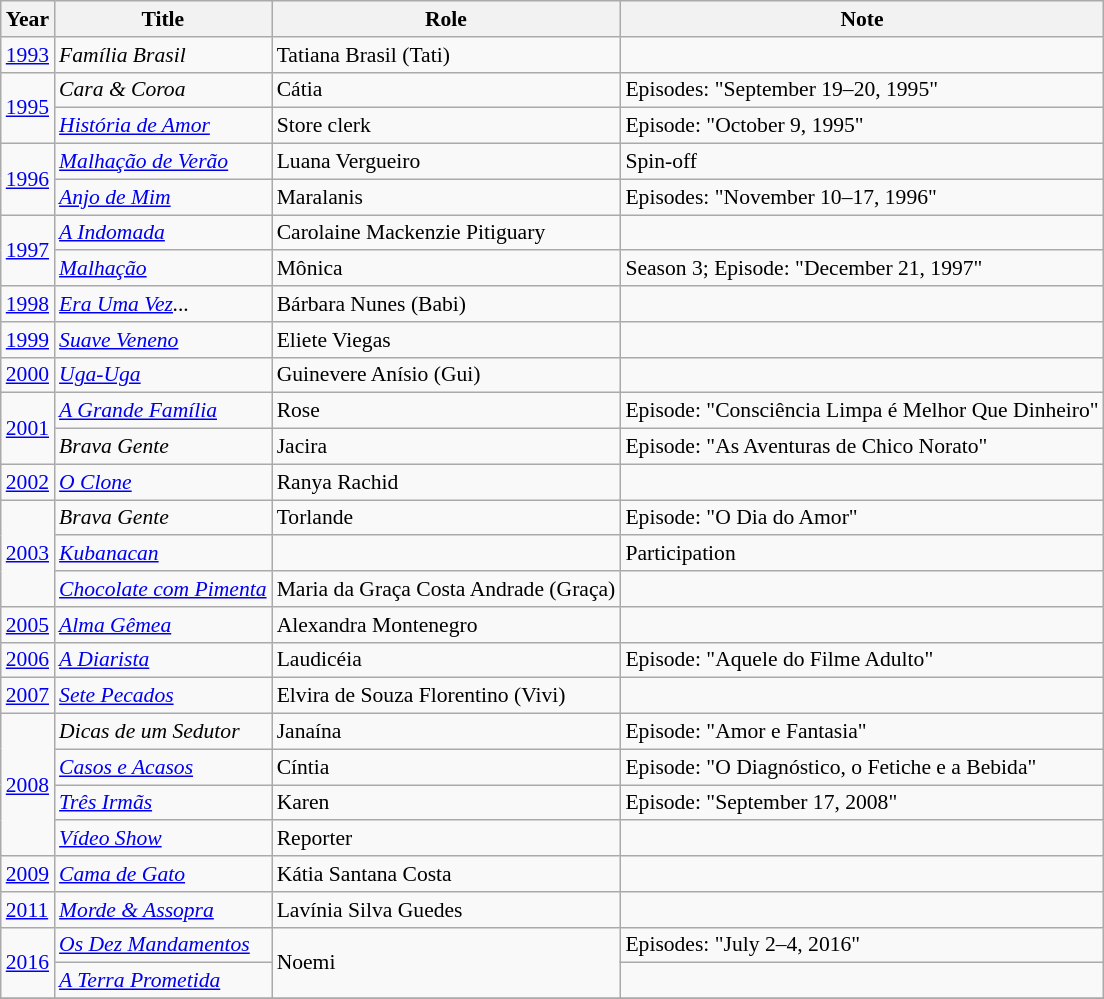<table class="wikitable" style="font-size: 90%;">
<tr>
<th>Year</th>
<th>Title</th>
<th>Role</th>
<th>Note</th>
</tr>
<tr>
<td><a href='#'>1993</a></td>
<td><em>Família Brasil</em></td>
<td>Tatiana Brasil (Tati)</td>
<td></td>
</tr>
<tr>
<td rowspan="2"><a href='#'>1995</a></td>
<td><em>Cara & Coroa</em></td>
<td>Cátia</td>
<td>Episodes: "September 19–20, 1995"</td>
</tr>
<tr>
<td><em><a href='#'>História de Amor</a></em></td>
<td>Store clerk</td>
<td>Episode: "October 9, 1995"</td>
</tr>
<tr>
<td rowspan="2"><a href='#'>1996</a></td>
<td><em><a href='#'>Malhação de Verão</a></em></td>
<td>Luana Vergueiro</td>
<td>Spin-off</td>
</tr>
<tr>
<td><em><a href='#'>Anjo de Mim</a></em></td>
<td>Maralanis</td>
<td>Episodes: "November 10–17, 1996"</td>
</tr>
<tr>
<td rowspan="2"><a href='#'>1997</a></td>
<td><em><a href='#'>A Indomada</a></em></td>
<td>Carolaine Mackenzie Pitiguary</td>
<td></td>
</tr>
<tr>
<td><em><a href='#'>Malhação</a></em></td>
<td>Mônica</td>
<td>Season 3; Episode: "December 21, 1997"</td>
</tr>
<tr>
<td><a href='#'>1998</a></td>
<td><em><a href='#'>Era Uma Vez</a>...</em></td>
<td>Bárbara Nunes (Babi)</td>
<td></td>
</tr>
<tr>
<td><a href='#'>1999</a></td>
<td><em><a href='#'>Suave Veneno</a></em></td>
<td>Eliete Viegas</td>
<td></td>
</tr>
<tr>
<td><a href='#'>2000</a></td>
<td><em><a href='#'>Uga-Uga</a></em></td>
<td>Guinevere Anísio (Gui)</td>
<td></td>
</tr>
<tr>
<td rowspan="2"><a href='#'>2001</a></td>
<td><em><a href='#'>A Grande Família</a></em></td>
<td>Rose</td>
<td>Episode: "Consciência Limpa é Melhor Que Dinheiro"</td>
</tr>
<tr>
<td><em>Brava Gente</em></td>
<td>Jacira</td>
<td>Episode: "As Aventuras de Chico Norato"</td>
</tr>
<tr>
<td><a href='#'>2002</a></td>
<td><em><a href='#'>O Clone</a></em></td>
<td>Ranya Rachid</td>
<td></td>
</tr>
<tr>
<td rowspan="3"><a href='#'>2003</a></td>
<td><em>Brava Gente</em></td>
<td>Torlande</td>
<td>Episode: "O Dia do Amor"</td>
</tr>
<tr>
<td><em><a href='#'>Kubanacan</a></em></td>
<td></td>
<td>Participation</td>
</tr>
<tr>
<td><em><a href='#'>Chocolate com Pimenta</a></em></td>
<td>Maria da Graça Costa Andrade (Graça)</td>
<td></td>
</tr>
<tr>
<td><a href='#'>2005</a></td>
<td><em><a href='#'>Alma Gêmea</a></em></td>
<td>Alexandra Montenegro</td>
<td></td>
</tr>
<tr>
<td><a href='#'>2006</a></td>
<td><em><a href='#'>A Diarista</a></em></td>
<td>Laudicéia</td>
<td>Episode: "Aquele do Filme Adulto"</td>
</tr>
<tr>
<td><a href='#'>2007</a></td>
<td><em><a href='#'>Sete Pecados</a></em></td>
<td>Elvira de Souza Florentino (Vivi)</td>
<td></td>
</tr>
<tr>
<td rowspan="4"><a href='#'>2008</a></td>
<td><em>Dicas de um Sedutor</em></td>
<td>Janaína</td>
<td>Episode: "Amor e Fantasia"</td>
</tr>
<tr>
<td><em><a href='#'>Casos e Acasos</a></em></td>
<td>Cíntia</td>
<td>Episode: "O Diagnóstico, o Fetiche e a Bebida"</td>
</tr>
<tr>
<td><em><a href='#'>Três Irmãs</a></em></td>
<td>Karen</td>
<td>Episode: "September 17, 2008"</td>
</tr>
<tr>
<td><em><a href='#'>Vídeo Show</a></em></td>
<td>Reporter</td>
<td></td>
</tr>
<tr>
<td><a href='#'>2009</a></td>
<td><em><a href='#'>Cama de Gato</a></em></td>
<td>Kátia Santana Costa</td>
<td></td>
</tr>
<tr>
<td><a href='#'>2011</a></td>
<td><em><a href='#'>Morde & Assopra</a></em></td>
<td>Lavínia Silva Guedes</td>
<td></td>
</tr>
<tr>
<td rowspan="2"><a href='#'>2016</a></td>
<td><em><a href='#'>Os Dez Mandamentos</a></em></td>
<td rowspan="2">Noemi</td>
<td>Episodes: "July 2–4, 2016"</td>
</tr>
<tr>
<td><em><a href='#'>A Terra Prometida</a></em></td>
<td></td>
</tr>
<tr>
</tr>
</table>
